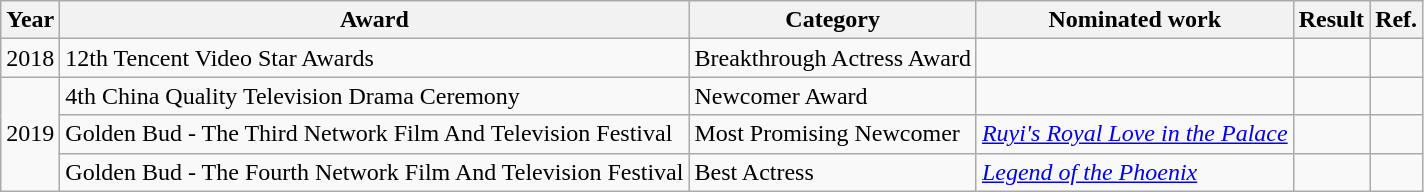<table class="wikitable">
<tr>
<th>Year</th>
<th>Award</th>
<th>Category</th>
<th>Nominated work</th>
<th>Result</th>
<th>Ref.</th>
</tr>
<tr>
<td>2018</td>
<td>12th Tencent Video Star Awards</td>
<td>Breakthrough Actress Award</td>
<td></td>
<td></td>
<td></td>
</tr>
<tr>
<td rowspan=3>2019</td>
<td>4th China Quality Television Drama Ceremony</td>
<td>Newcomer Award</td>
<td></td>
<td></td>
<td></td>
</tr>
<tr>
<td>Golden Bud - The Third Network Film And Television Festival</td>
<td>Most Promising Newcomer</td>
<td><em><a href='#'>Ruyi's Royal Love in the Palace</a></em></td>
<td></td>
<td></td>
</tr>
<tr>
<td>Golden Bud - The Fourth Network Film And Television Festival</td>
<td>Best Actress</td>
<td><em><a href='#'>Legend of the Phoenix</a></em></td>
<td></td>
<td></td>
</tr>
</table>
